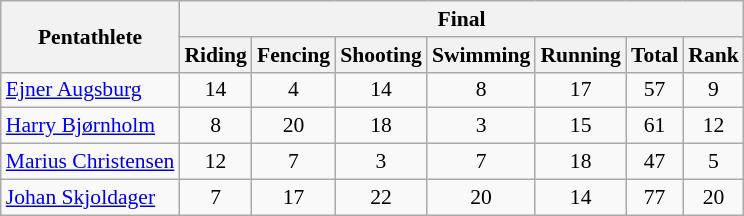<table class=wikitable style="font-size:90%">
<tr>
<th rowspan=2>Pentathlete</th>
<th colspan=7>Final</th>
</tr>
<tr>
<th>Riding</th>
<th>Fencing</th>
<th>Shooting</th>
<th>Swimming</th>
<th>Running</th>
<th>Total</th>
<th>Rank</th>
</tr>
<tr>
<td><a href='#'>Ejner Augsburg</a></td>
<td align=center>14</td>
<td align=center>4</td>
<td align=center>14</td>
<td align=center>8</td>
<td align=center>17</td>
<td align=center>57</td>
<td align=center>9</td>
</tr>
<tr>
<td><a href='#'>Harry Bjørnholm</a></td>
<td align=center>8</td>
<td align=center>20</td>
<td align=center>18</td>
<td align=center>3</td>
<td align=center>15</td>
<td align=center>61</td>
<td align=center>12</td>
</tr>
<tr>
<td><a href='#'>Marius Christensen</a></td>
<td align=center>12</td>
<td align=center>7</td>
<td align=center>3</td>
<td align=center>7</td>
<td align=center>18</td>
<td align=center>47</td>
<td align=center>5</td>
</tr>
<tr>
<td><a href='#'>Johan Skjoldager</a></td>
<td align=center>7</td>
<td align=center>17</td>
<td align=center>22</td>
<td align=center>20</td>
<td align=center>14</td>
<td align=center>77</td>
<td align=center>20</td>
</tr>
</table>
